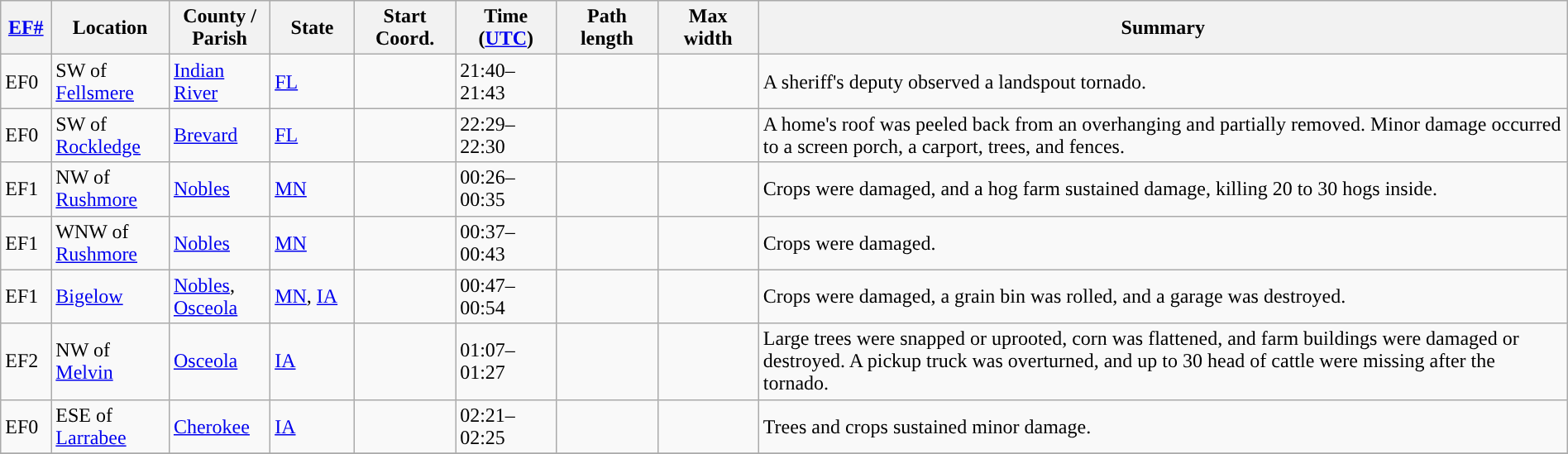<table class="wikitable sortable" style="width:100%;">
<tr>
<th scope="col"  style="width:3%; text-align:center;"><a href='#'>EF#</a></th>
<th scope="col"  style="width:7%; text-align:center;" class="unsortable">Location</th>
<th scope="col"  style="width:6%; text-align:center;" class="unsortable">County / Parish</th>
<th scope="col"  style="width:5%; text-align:center;">State</th>
<th scope="col"  style="width:6%; text-align:center;">Start Coord.</th>
<th scope="col"  style="width:6%; text-align:center;">Time (<a href='#'>UTC</a>)</th>
<th scope="col"  style="width:6%; text-align:center;">Path length</th>
<th scope="col"  style="width:6%; text-align:center;">Max width</th>
<th scope="col" class="unsortable" style="width:48%; text-align:center;">Summary</th>
</tr>
<tr>
<td>EF0</td>
<td>SW of <a href='#'>Fellsmere</a></td>
<td><a href='#'>Indian River</a></td>
<td><a href='#'>FL</a></td>
<td></td>
<td>21:40–21:43</td>
<td></td>
<td></td>
<td>A sheriff's deputy observed a landspout tornado.</td>
</tr>
<tr>
<td>EF0</td>
<td>SW of <a href='#'>Rockledge</a></td>
<td><a href='#'>Brevard</a></td>
<td><a href='#'>FL</a></td>
<td></td>
<td>22:29–22:30</td>
<td></td>
<td></td>
<td>A home's roof was peeled back from an overhanging and partially removed. Minor damage occurred to a screen porch, a carport, trees, and fences.</td>
</tr>
<tr>
<td>EF1</td>
<td>NW of <a href='#'>Rushmore</a></td>
<td><a href='#'>Nobles</a></td>
<td><a href='#'>MN</a></td>
<td></td>
<td>00:26–00:35</td>
<td></td>
<td></td>
<td>Crops were damaged, and a hog farm sustained damage, killing 20 to 30 hogs inside.</td>
</tr>
<tr>
<td>EF1</td>
<td>WNW of <a href='#'>Rushmore</a></td>
<td><a href='#'>Nobles</a></td>
<td><a href='#'>MN</a></td>
<td></td>
<td>00:37–00:43</td>
<td></td>
<td></td>
<td>Crops were damaged.</td>
</tr>
<tr>
<td>EF1</td>
<td><a href='#'>Bigelow</a></td>
<td><a href='#'>Nobles</a>, <a href='#'>Osceola</a></td>
<td><a href='#'>MN</a>, <a href='#'>IA</a></td>
<td></td>
<td>00:47–00:54</td>
<td></td>
<td></td>
<td>Crops were damaged, a grain bin was rolled, and a garage was destroyed.</td>
</tr>
<tr>
<td>EF2</td>
<td>NW of <a href='#'>Melvin</a></td>
<td><a href='#'>Osceola</a></td>
<td><a href='#'>IA</a></td>
<td></td>
<td>01:07–01:27</td>
<td></td>
<td></td>
<td>Large trees were snapped or uprooted, corn was flattened, and farm buildings were damaged or destroyed. A pickup truck was overturned, and up to 30 head of cattle were missing after the tornado.</td>
</tr>
<tr>
<td>EF0</td>
<td>ESE of <a href='#'>Larrabee</a></td>
<td><a href='#'>Cherokee</a></td>
<td><a href='#'>IA</a></td>
<td></td>
<td>02:21–02:25</td>
<td></td>
<td></td>
<td>Trees and crops sustained minor damage.</td>
</tr>
<tr>
</tr>
</table>
